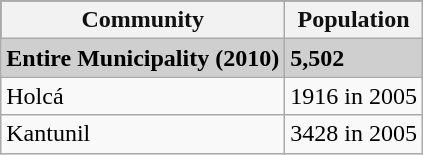<table class="wikitable">
<tr style="background:#111111; color:#111111;">
<th><strong>Community</strong></th>
<th><strong>Population</strong></th>
</tr>
<tr style="background:#CFCFCF;">
<td><strong>Entire Municipality (2010)</strong></td>
<td><strong>5,502</strong></td>
</tr>
<tr>
<td>Holcá</td>
<td>1916 in 2005</td>
</tr>
<tr>
<td>Kantunil</td>
<td>3428 in 2005</td>
</tr>
</table>
